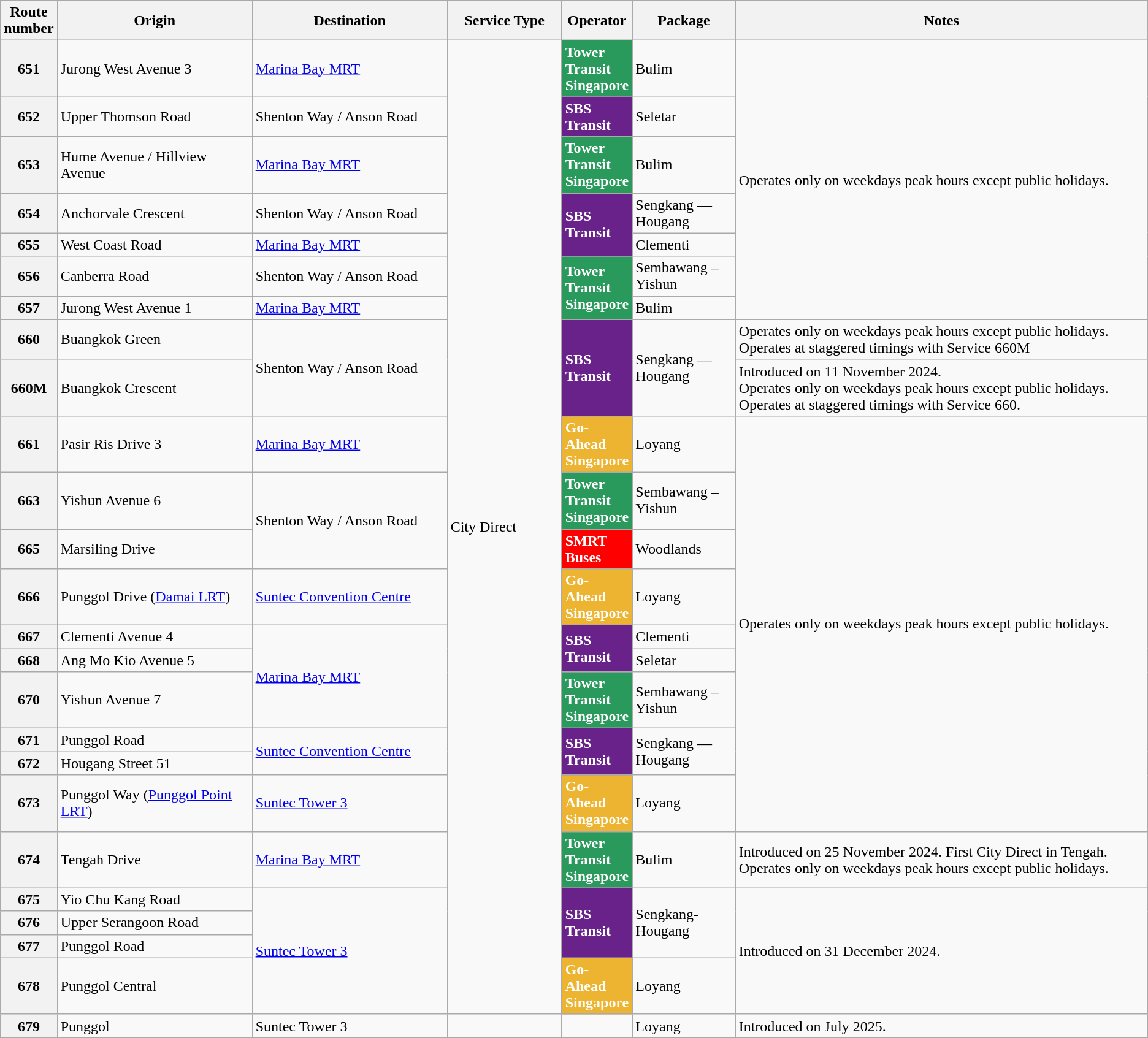<table class="wikitable">
<tr>
<th style="width:4%;">Route<br>number</th>
<th style="width:17%;">Origin</th>
<th style="width:17%;">Destination</th>
<th style="width:10%;">Service Type</th>
<th style="width:5%;">Operator</th>
<th style="width:9%;">Package</th>
<th>Notes</th>
</tr>
<tr>
<th>651</th>
<td>Jurong West Avenue 3</td>
<td><a href='#'>Marina Bay MRT</a></td>
<td rowspan=24>City Direct</td>
<td style="background-color: #29995c; color: white"><strong>Tower Transit Singapore</strong></td>
<td>Bulim</td>
<td rowspan="7">Operates only on weekdays peak hours except public holidays.</td>
</tr>
<tr>
<th>652</th>
<td>Upper Thomson Road</td>
<td>Shenton Way / Anson Road</td>
<td style="background-color:#69228A; color: white"><strong>SBS Transit</strong></td>
<td>Seletar</td>
</tr>
<tr>
<th>653</th>
<td>Hume Avenue / Hillview Avenue</td>
<td><a href='#'>Marina Bay MRT</a></td>
<td style="background-color: #29995c; color: white"><strong>Tower Transit Singapore</strong></td>
<td>Bulim</td>
</tr>
<tr>
<th>654</th>
<td>Anchorvale Crescent</td>
<td>Shenton Way / Anson Road</td>
<td rowspan="2" style="background-color:#69228A; color: white"><strong>SBS Transit</strong></td>
<td>Sengkang — Hougang</td>
</tr>
<tr>
<th>655</th>
<td>West Coast Road</td>
<td><a href='#'>Marina Bay MRT</a></td>
<td>Clementi</td>
</tr>
<tr>
<th>656</th>
<td>Canberra Road</td>
<td>Shenton Way / Anson Road</td>
<td rowspan="2" style="background-color: #29995c; color: white"><strong>Tower Transit Singapore</strong></td>
<td>Sembawang – Yishun</td>
</tr>
<tr>
<th>657</th>
<td>Jurong West Avenue 1</td>
<td><a href='#'>Marina Bay MRT</a></td>
<td>Bulim</td>
</tr>
<tr>
<th>660</th>
<td>Buangkok Green</td>
<td rowspan=2>Shenton Way / Anson Road</td>
<td rowspan=2 style="background-color:#69228A; color: white"><strong>SBS Transit</strong></td>
<td rowspan=2>Sengkang — Hougang</td>
<td>Operates only on weekdays peak hours except public holidays.<br>Operates at staggered timings with Service 660M</td>
</tr>
<tr>
<th>660M</th>
<td>Buangkok Crescent</td>
<td>Introduced on 11 November 2024.<br>Operates only on weekdays peak hours except public holidays.<br>Operates at staggered timings with Service 660.</td>
</tr>
<tr>
<th>661</th>
<td>Pasir Ris Drive 3</td>
<td><a href='#'>Marina Bay MRT</a></td>
<td style="background-color:#EDB431; color: white"><strong>Go-Ahead Singapore</strong></td>
<td>Loyang</td>
<td rowspan="10">Operates only on weekdays peak hours except public holidays.</td>
</tr>
<tr>
<th>663</th>
<td>Yishun Avenue 6</td>
<td rowspan=2>Shenton Way / Anson Road</td>
<td style="background-color: #29995c; color: white"><strong>Tower Transit Singapore</strong></td>
<td>Sembawang – Yishun</td>
</tr>
<tr>
<th>665</th>
<td>Marsiling Drive</td>
<td style="background-color:#ff0000; color: white"><strong>SMRT Buses</strong></td>
<td>Woodlands</td>
</tr>
<tr>
<th>666</th>
<td>Punggol Drive (<a href='#'>Damai LRT</a>)</td>
<td><a href='#'>Suntec Convention Centre</a></td>
<td style="background-color:#EDB431; color: white"><strong>Go-Ahead Singapore</strong></td>
<td>Loyang</td>
</tr>
<tr>
<th>667</th>
<td>Clementi Avenue 4</td>
<td rowspan="3"><a href='#'>Marina Bay MRT</a></td>
<td rowspan="2" style="background-color:#69228A; color: white"><strong>SBS Transit</strong></td>
<td>Clementi</td>
</tr>
<tr>
<th>668</th>
<td>Ang Mo Kio Avenue 5</td>
<td>Seletar</td>
</tr>
<tr>
<th>670</th>
<td>Yishun Avenue 7</td>
<td style="background-color: #29995c; color: white"><strong>Tower Transit Singapore</strong></td>
<td>Sembawang – Yishun</td>
</tr>
<tr>
<th>671</th>
<td>Punggol Road</td>
<td rowspan="2"><a href='#'>Suntec Convention Centre</a></td>
<td rowspan="2" style="background-color:#69228A; color: white"><strong>SBS Transit</strong></td>
<td rowspan="2">Sengkang — Hougang</td>
</tr>
<tr>
<th>672</th>
<td>Hougang Street 51</td>
</tr>
<tr>
<th>673</th>
<td>Punggol Way (<a href='#'>Punggol Point LRT</a>)</td>
<td><a href='#'>Suntec Tower 3</a></td>
<td style="background-color:#EDB431; color: white"><strong>Go-Ahead Singapore</strong></td>
<td>Loyang</td>
</tr>
<tr>
<th>674</th>
<td>Tengah Drive</td>
<td><a href='#'>Marina Bay MRT</a></td>
<td style="background-color: #29995c; color: white"><strong>Tower Transit Singapore</strong></td>
<td>Bulim</td>
<td>Introduced on 25 November 2024. First City Direct in Tengah.<br>Operates only on weekdays peak hours except public holidays.</td>
</tr>
<tr>
<th>675</th>
<td>Yio Chu Kang Road</td>
<td rowspan="4"><a href='#'>Suntec Tower 3</a></td>
<td rowspan="3" style="background-color:#69228A; color: white"><strong>SBS Transit</strong></td>
<td rowspan=3>Sengkang-Hougang</td>
<td rowspan=4>Introduced on 31 December 2024.</td>
</tr>
<tr>
<th>676</th>
<td>Upper Serangoon Road</td>
</tr>
<tr>
<th>677</th>
<td>Punggol Road</td>
</tr>
<tr>
<th>678</th>
<td>Punggol Central</td>
<td style="background-color:#EDB431; color: white"><strong>Go-Ahead Singapore</strong></td>
<td>Loyang</td>
</tr>
<tr>
<th>679</th>
<td>Punggol</td>
<td>Suntec Tower 3</td>
<td></td>
<td></td>
<td>Loyang</td>
<td>Introduced on July 2025.</td>
</tr>
</table>
